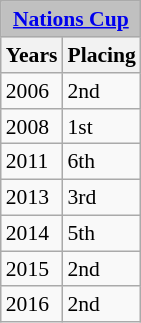<table class=wikitable align=left style="margin-left:10px; font-size:90%">
<tr>
<td colspan=2 style="background:silver; text-align:center"><strong><a href='#'>Nations Cup</a></strong></td>
</tr>
<tr>
<th>Years</th>
<th>Placing</th>
</tr>
<tr>
<td>2006</td>
<td> 2nd</td>
</tr>
<tr>
<td>2008</td>
<td> 1st</td>
</tr>
<tr>
<td>2011</td>
<td>6th</td>
</tr>
<tr>
<td>2013</td>
<td> 3rd</td>
</tr>
<tr>
<td>2014</td>
<td>5th</td>
</tr>
<tr>
<td>2015</td>
<td> 2nd</td>
</tr>
<tr>
<td>2016</td>
<td> 2nd</td>
</tr>
</table>
